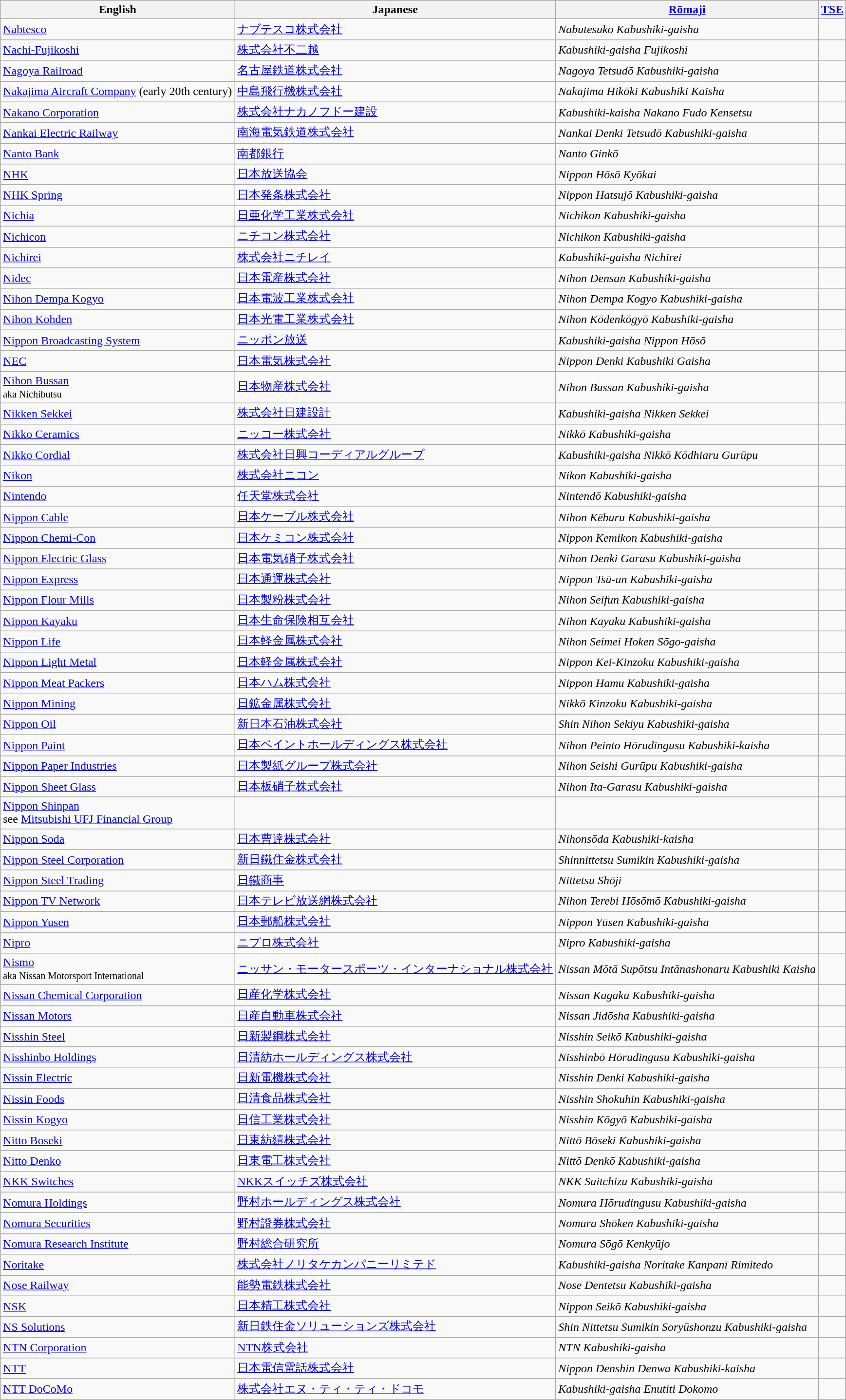<table class="wikitable">
<tr>
<th>English</th>
<th>Japanese</th>
<th><a href='#'>Rōmaji</a></th>
<th><a href='#'>TSE</a></th>
</tr>
<tr>
<td><a href='#'>Nabtesco</a></td>
<td><a href='#'>ナブテスコ株式会社</a></td>
<td><em>Nabutesuko Kabushiki-gaisha</em></td>
<td></td>
</tr>
<tr>
<td><a href='#'>Nachi-Fujikoshi</a></td>
<td><a href='#'>株式会社不二越</a></td>
<td><em>Kabushiki-gaisha Fujikoshi</em></td>
<td></td>
</tr>
<tr>
<td><a href='#'>Nagoya Railroad</a></td>
<td><a href='#'>名古屋鉄道株式会社</a></td>
<td><em>Nagoya Tetsudō Kabushiki-gaisha</em></td>
<td></td>
</tr>
<tr>
<td><a href='#'>Nakajima Aircraft Company</a> (early 20th century)</td>
<td><a href='#'>中島飛行機株式会社</a></td>
<td><em>Nakajima Hikōki Kabushiki Kaisha</em></td>
<td></td>
</tr>
<tr>
<td><a href='#'>Nakano Corporation</a></td>
<td><a href='#'>株式会社ナカノフドー建設</a></td>
<td><em>Kabushiki-kaisha Nakano Fudo Kensetsu</em></td>
<td></td>
</tr>
<tr>
<td><a href='#'>Nankai Electric Railway</a></td>
<td><a href='#'>南海電気鉄道株式会社</a></td>
<td><em>Nankai Denki Tetsudō Kabushiki-gaisha</em></td>
<td></td>
</tr>
<tr>
<td><a href='#'>Nanto Bank</a></td>
<td><a href='#'>南都銀行</a></td>
<td><em>Nanto Ginkō</em></td>
<td></td>
</tr>
<tr>
<td><a href='#'>NHK</a></td>
<td><a href='#'>日本放送協会</a></td>
<td><em>Nippon Hōsō Kyōkai</em></td>
<td></td>
</tr>
<tr>
<td><a href='#'>NHK Spring</a></td>
<td><a href='#'>日本発条株式会社</a></td>
<td><em>Nippon Hatsujō Kabushiki-gaisha</em></td>
<td></td>
</tr>
<tr>
<td><a href='#'>Nichia</a></td>
<td><a href='#'>日亜化学工業株式会社</a></td>
<td><em>Nichikon Kabushiki-gaisha</em></td>
<td></td>
</tr>
<tr>
<td><a href='#'>Nichicon</a></td>
<td><a href='#'>ニチコン株式会社</a></td>
<td><em>Nichikon Kabushiki-gaisha</em></td>
<td></td>
</tr>
<tr>
<td><a href='#'>Nichirei</a></td>
<td><a href='#'>株式会社ニチレイ</a></td>
<td><em>Kabushiki-gaisha Nichirei</em></td>
<td></td>
</tr>
<tr>
<td><a href='#'>Nidec</a></td>
<td><a href='#'>日本電産株式会社</a></td>
<td><em>Nihon Densan Kabushiki-gaisha</em></td>
<td></td>
</tr>
<tr>
<td><a href='#'>Nihon Dempa Kogyo</a></td>
<td><a href='#'>日本電波工業株式会社</a></td>
<td><em>Nihon Dempa Kogyo Kabushiki-gaisha</em></td>
<td></td>
</tr>
<tr>
<td><a href='#'>Nihon Kohden</a></td>
<td><a href='#'>日本光電工業株式会社</a></td>
<td><em>Nihon Kōdenkōgyō Kabushiki-gaisha</em></td>
<td></td>
</tr>
<tr>
<td><a href='#'>Nippon Broadcasting System</a></td>
<td><a href='#'>ニッポン放送</a></td>
<td><em>Kabushiki-gaisha Nippon Hōsō</em></td>
<td></td>
</tr>
<tr>
<td><a href='#'>NEC</a></td>
<td><a href='#'>日本電気株式会社</a></td>
<td><em>Nippon Denki Kabushiki Gaisha</em></td>
<td></td>
</tr>
<tr>
<td><a href='#'>Nihon Bussan</a><br><small>aka Nichibutsu</small></td>
<td><a href='#'>日本物産株式会社</a></td>
<td><em>Nihon Bussan Kabushiki-gaisha</em></td>
<td></td>
</tr>
<tr>
<td><a href='#'>Nikken Sekkei</a></td>
<td><a href='#'>株式会社日建設計</a></td>
<td><em>Kabushiki-gaisha Nikken Sekkei</em></td>
<td></td>
</tr>
<tr>
<td><a href='#'>Nikko Ceramics</a></td>
<td><a href='#'>ニッコー株式会社</a></td>
<td><em>Nikkō Kabushiki-gaisha</em></td>
<td></td>
</tr>
<tr>
<td><a href='#'>Nikko Cordial</a></td>
<td><a href='#'>株式会社日興コーディアルグループ</a></td>
<td><em>Kabushiki-gaisha Nikkō Kōdhiaru Gurūpu</em></td>
<td></td>
</tr>
<tr>
<td><a href='#'>Nikon</a></td>
<td><a href='#'>株式会社ニコン</a></td>
<td><em>Nikon Kabushiki-gaisha</em></td>
<td></td>
</tr>
<tr>
<td><a href='#'>Nintendo</a></td>
<td><a href='#'>任天堂株式会社</a></td>
<td><em>Nintendō Kabushiki-gaisha</em></td>
<td></td>
</tr>
<tr>
<td><a href='#'>Nippon Cable</a></td>
<td><a href='#'>日本ケーブル株式会社</a></td>
<td><em>Nihon Kēburu Kabushiki-gaisha</em></td>
<td></td>
</tr>
<tr>
<td><a href='#'>Nippon Chemi-Con</a></td>
<td><a href='#'>日本ケミコン株式会社</a></td>
<td><em>Nippon Kemikon Kabushiki-gaisha</em></td>
<td></td>
</tr>
<tr>
<td><a href='#'>Nippon Electric Glass</a></td>
<td><a href='#'>日本電気硝子株式会社</a></td>
<td><em>Nihon Denki Garasu Kabushiki-gaisha</em></td>
<td></td>
</tr>
<tr>
<td><a href='#'>Nippon Express</a></td>
<td><a href='#'>日本通運株式会社</a></td>
<td><em>Nippon Tsū-un Kabushiki-gaisha</em></td>
<td></td>
</tr>
<tr>
<td><a href='#'>Nippon Flour Mills</a></td>
<td><a href='#'>日本製粉株式会社</a></td>
<td><em>Nihon Seifun Kabushiki-gaisha</em></td>
<td></td>
</tr>
<tr>
<td><a href='#'>Nippon Kayaku</a></td>
<td><a href='#'>日本生命保険相互会社</a></td>
<td><em>Nihon Kayaku Kabushiki-gaisha</em></td>
<td></td>
</tr>
<tr>
<td><a href='#'>Nippon Life</a></td>
<td><a href='#'>日本軽金属株式会社</a></td>
<td><em>Nihon Seimei Hoken Sōgo-gaisha</em></td>
<td></td>
</tr>
<tr>
<td><a href='#'>Nippon Light Metal</a></td>
<td><a href='#'>日本軽金属株式会社</a></td>
<td><em>Nippon Kei-Kinzoku Kabushiki-gaisha</em></td>
<td></td>
</tr>
<tr>
<td><a href='#'>Nippon Meat Packers</a></td>
<td><a href='#'>日本ハム株式会社</a></td>
<td><em>Nippon Hamu Kabushiki-gaisha</em></td>
<td></td>
</tr>
<tr>
<td><a href='#'>Nippon Mining</a></td>
<td><a href='#'>日鉱金属株式会社</a></td>
<td><em>Nikkō Kinzoku Kabushiki-gaisha</em></td>
<td></td>
</tr>
<tr>
<td><a href='#'>Nippon Oil</a></td>
<td><a href='#'>新日本石油株式会社</a></td>
<td><em>Shin Nihon Sekiyu Kabushiki-gaisha</em></td>
<td></td>
</tr>
<tr>
<td><a href='#'>Nippon Paint</a></td>
<td><a href='#'>日本ペイントホールディングス株式会社</a></td>
<td><em>Nihon Peinto Hōrudingusu Kabushiki-kaisha</em></td>
<td></td>
</tr>
<tr>
<td><a href='#'>Nippon Paper Industries</a></td>
<td><a href='#'>日本製紙グループ株式会社</a></td>
<td><em>Nihon Seishi Gurūpu Kabushiki-gaisha</em></td>
<td></td>
</tr>
<tr>
<td><a href='#'>Nippon Sheet Glass</a></td>
<td><a href='#'>日本板硝子株式会社</a></td>
<td><em>Nihon Ita-Garasu Kabushiki-gaisha</em></td>
<td></td>
</tr>
<tr>
<td><a href='#'>Nippon Shinpan</a><br>see <a href='#'>Mitsubishi UFJ Financial Group</a></td>
<td></td>
<td></td>
<td></td>
</tr>
<tr>
<td><a href='#'>Nippon Soda</a></td>
<td><a href='#'>日本曹達株式会社</a></td>
<td><em>Nihonsōda Kabushiki-kaisha</em></td>
<td></td>
</tr>
<tr>
<td><a href='#'>Nippon Steel Corporation</a></td>
<td><a href='#'>新日鐵住金株式会社</a></td>
<td><em>Shinnittetsu Sumikin Kabushiki-gaisha</em></td>
<td></td>
</tr>
<tr>
<td><a href='#'>Nippon Steel Trading</a></td>
<td><a href='#'>日鐵商事</a></td>
<td><em>Nittetsu Shōji</em></td>
<td></td>
</tr>
<tr>
<td><a href='#'>Nippon TV Network</a></td>
<td><a href='#'>日本テレビ放送網株式会社</a></td>
<td><em>Nihon Terebi Hōsōmō Kabushiki-gaisha</em></td>
<td></td>
</tr>
<tr>
<td><a href='#'>Nippon Yusen</a></td>
<td><a href='#'>日本郵船株式会社</a></td>
<td><em>Nippon Yūsen Kabushiki-gaisha</em></td>
<td></td>
</tr>
<tr>
<td><a href='#'>Nipro</a></td>
<td><a href='#'>ニプロ株式会社</a></td>
<td><em>Nipro Kabushiki-gaisha</em></td>
<td></td>
</tr>
<tr>
<td><a href='#'>Nismo</a><br><small>aka Nissan Motorsport International</small></td>
<td><a href='#'>ニッサン・モータースポーツ・インターナショナル株式会社</a></td>
<td><em>Nissan Mōtā Supōtsu Intānashonaru Kabushiki Kaisha</em></td>
<td></td>
</tr>
<tr>
<td><a href='#'>Nissan Chemical Corporation</a></td>
<td><a href='#'>日産化学株式会社</a></td>
<td><em>Nissan Kagaku Kabushiki-gaisha</em></td>
<td></td>
</tr>
<tr>
<td><a href='#'>Nissan Motors</a></td>
<td><a href='#'>日産自動車株式会社</a></td>
<td><em>Nissan Jidōsha Kabushiki-gaisha</em></td>
<td></td>
</tr>
<tr>
<td><a href='#'>Nisshin Steel</a></td>
<td><a href='#'>日新製鋼株式会社</a></td>
<td><em>Nisshin Seikō Kabushiki-gaisha</em></td>
<td></td>
</tr>
<tr>
<td><a href='#'>Nisshinbo Holdings</a></td>
<td><a href='#'>日清紡ホールディングス株式会社</a></td>
<td><em>Nisshinbō Hōrudingusu Kabushiki-gaisha</em></td>
<td></td>
</tr>
<tr>
<td><a href='#'>Nissin Electric</a></td>
<td><a href='#'>日新電機株式会社</a></td>
<td><em>Nisshin Denki Kabushiki-gaisha</em></td>
<td></td>
</tr>
<tr>
<td><a href='#'>Nissin Foods</a></td>
<td><a href='#'>日清食品株式会社</a></td>
<td><em>Nisshin Shokuhin Kabushiki-gaisha</em></td>
<td></td>
</tr>
<tr>
<td><a href='#'>Nissin Kogyo</a></td>
<td><a href='#'>日信工業株式会社</a></td>
<td><em>Nisshin Kōgyō Kabushiki-gaisha</em></td>
<td></td>
</tr>
<tr>
<td><a href='#'>Nitto Boseki</a></td>
<td><a href='#'>日東紡績株式会社</a></td>
<td><em>Nittō Bōseki Kabushiki-gaisha</em></td>
<td></td>
</tr>
<tr>
<td><a href='#'>Nitto Denko</a></td>
<td><a href='#'>日東電工株式会社</a></td>
<td><em>Nittō Denkō Kabushiki-gaisha</em></td>
<td></td>
</tr>
<tr>
<td><a href='#'>NKK Switches</a></td>
<td><a href='#'>NKKスイッチズ株式会社</a></td>
<td><em>NKK Suitchizu Kabushiki-gaisha</em></td>
<td></td>
</tr>
<tr>
<td><a href='#'>Nomura Holdings</a></td>
<td><a href='#'>野村ホールディングス株式会社</a></td>
<td><em>Nomura Hōrudingusu Kabushiki-gaisha</em></td>
<td></td>
</tr>
<tr>
<td><a href='#'>Nomura Securities</a></td>
<td><a href='#'>野村證券株式会社</a></td>
<td><em>Nomura Shōken Kabushiki-gaisha</em></td>
<td></td>
</tr>
<tr>
<td><a href='#'>Nomura Research Institute</a></td>
<td><a href='#'>野村総合研究所</a></td>
<td><em>Nomura Sōgō Kenkyūjo</em></td>
<td></td>
</tr>
<tr>
<td><a href='#'>Noritake</a></td>
<td><a href='#'>株式会社ノリタケカンパニーリミテド</a></td>
<td><em>Kabushiki-gaisha Noritake Kanpanī Rimitedo</em></td>
<td></td>
</tr>
<tr>
<td><a href='#'>Nose Railway</a></td>
<td><a href='#'>能勢電鉄株式会社</a></td>
<td><em>Nose Dentetsu Kabushiki-gaisha</em></td>
<td></td>
</tr>
<tr>
<td><a href='#'>NSK</a></td>
<td><a href='#'>日本精工株式会社</a></td>
<td><em>Nippon Seikō Kabushiki-gaisha</em></td>
<td></td>
</tr>
<tr>
<td><a href='#'>NS Solutions</a></td>
<td><a href='#'>新日鉄住金ソリューションズ株式会社</a></td>
<td><em>Shin Nittetsu Sumikin Soryūshonzu Kabushiki-gaisha</em></td>
<td></td>
</tr>
<tr>
<td><a href='#'>NTN Corporation</a></td>
<td><a href='#'>NTN株式会社</a></td>
<td><em>NTN Kabushiki-gaisha</em></td>
<td></td>
</tr>
<tr>
<td><a href='#'>NTT</a></td>
<td><a href='#'>日本電信電話株式会社</a></td>
<td><em>Nippon Denshin Denwa Kabushiki-kaisha</em></td>
<td></td>
</tr>
<tr>
<td><a href='#'>NTT DoCoMo</a></td>
<td><a href='#'>株式会社エヌ・ティ・ティ・ドコモ</a></td>
<td><em>Kabushiki-gaisha Enutiti Dokomo</em></td>
<td></td>
</tr>
</table>
